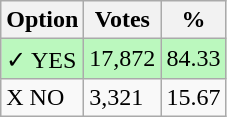<table class="wikitable">
<tr>
<th>Option</th>
<th>Votes</th>
<th>%</th>
</tr>
<tr>
<td style=background:#bbf8be>✓ YES</td>
<td style=background:#bbf8be>17,872</td>
<td style=background:#bbf8be>84.33</td>
</tr>
<tr>
<td>X NO</td>
<td>3,321</td>
<td>15.67</td>
</tr>
</table>
